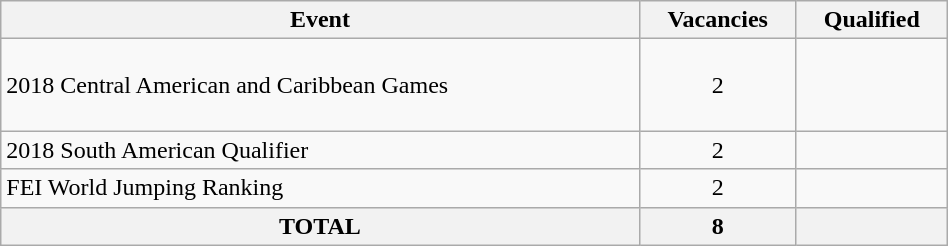<table class="wikitable" width=50%>
<tr>
<th scope="col">Event</th>
<th>Vacancies</th>
<th>Qualified</th>
</tr>
<tr>
<td>2018 Central American and Caribbean Games</td>
<td align="center">2</td>
<td><s><br></s><br><br></td>
</tr>
<tr>
<td>2018 South American Qualifier</td>
<td align="center">2</td>
<td><br></td>
</tr>
<tr>
<td>FEI World Jumping Ranking</td>
<td align="center">2</td>
<td><br></td>
</tr>
<tr>
<th>TOTAL</th>
<th>8</th>
<th></th>
</tr>
</table>
